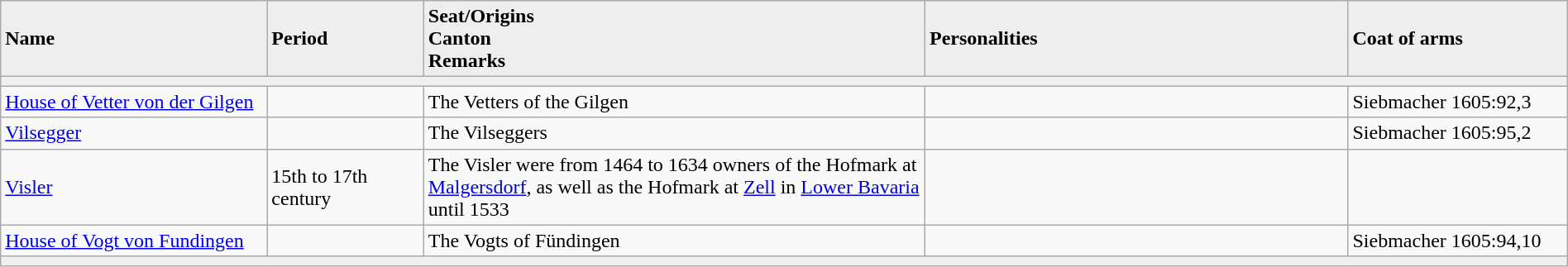<table class="wikitable" width="100%">
<tr>
<td style="background:#EEEEEE;" ! width="17%"><strong>Name</strong></td>
<td style="background:#EEEEEE;" ! width="10%"><strong>Period</strong></td>
<td style="background:#EEEEEE;" ! width="32%"><strong>Seat/Origins <br> Canton <br> Remarks</strong></td>
<td style="background:#EEEEEE;" ! width="27%"><strong>Personalities</strong></td>
<td style="background:#EEEEEE;" ! width="14%"><strong>Coat of arms</strong></td>
</tr>
<tr>
<td colspan="5" align="left" style="background:#f0f0f0;"></td>
</tr>
<tr>
<td><a href='#'>House of Vetter von der Gilgen</a></td>
<td></td>
<td>The Vetters of the Gilgen</td>
<td></td>
<td>Siebmacher 1605:92,3</td>
</tr>
<tr>
<td><a href='#'>Vilsegger</a></td>
<td></td>
<td>The Vilseggers</td>
<td></td>
<td>Siebmacher 1605:95,2</td>
</tr>
<tr>
<td><a href='#'>Visler</a></td>
<td>15th to 17th century</td>
<td>The Visler were from 1464 to 1634 owners of the Hofmark at <a href='#'>Malgersdorf</a>, as well as the Hofmark at <a href='#'>Zell</a> in <a href='#'>Lower Bavaria</a> until 1533</td>
<td></td>
<td></td>
</tr>
<tr>
<td><a href='#'>House of Vogt von Fundingen</a></td>
<td></td>
<td>The Vogts of Fündingen</td>
<td></td>
<td>Siebmacher 1605:94,10</td>
</tr>
<tr>
<td colspan="5" align="left" style="background:#f0f0f0;"></td>
</tr>
</table>
